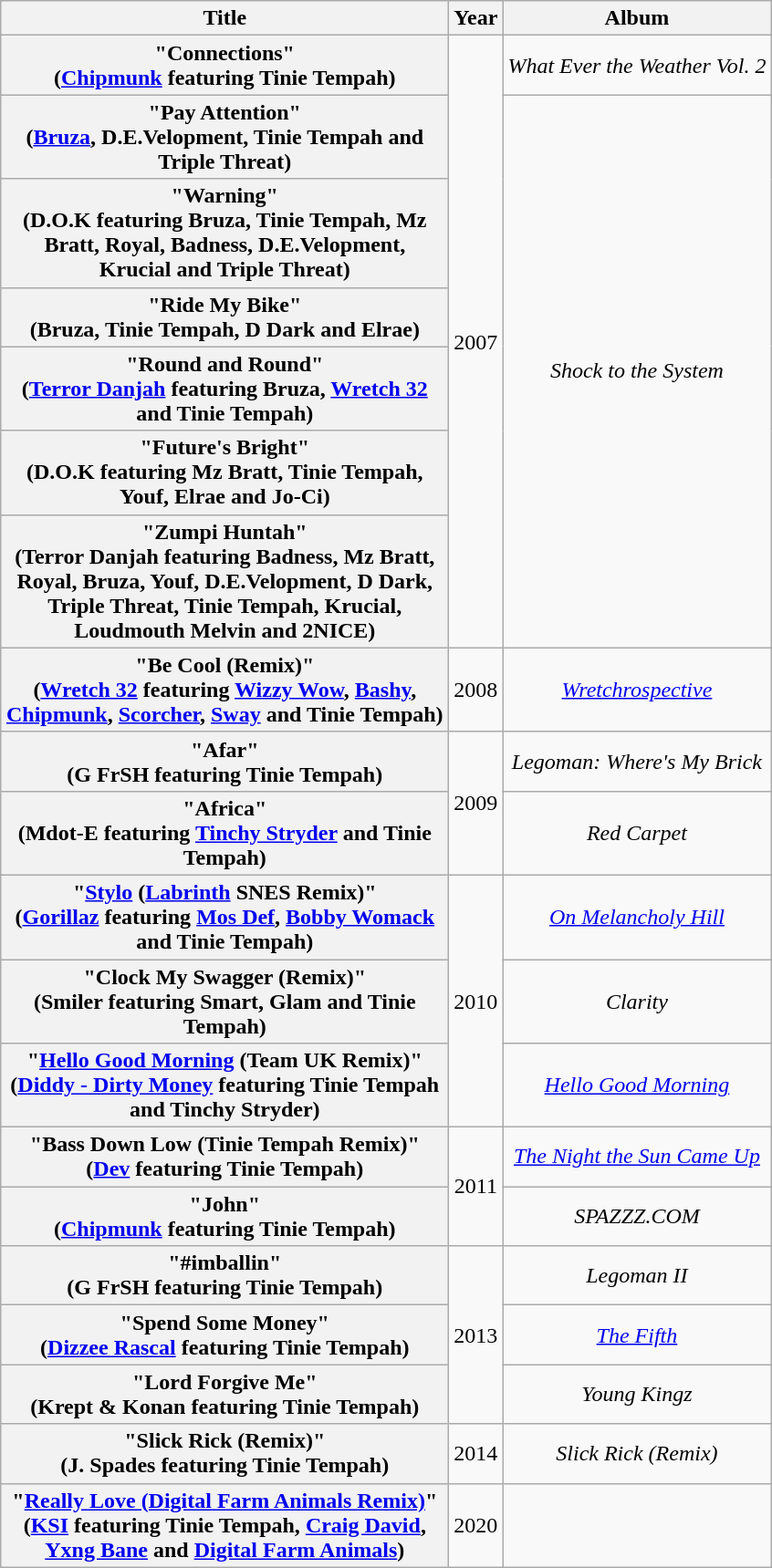<table class="wikitable plainrowheaders" style="text-align:center;">
<tr>
<th scope="col" style="width:20em;">Title</th>
<th scope="col" style="width:1em;">Year</th>
<th scope="col">Album</th>
</tr>
<tr>
<th scope="row">"Connections"<br><span>(<a href='#'>Chipmunk</a> featuring Tinie Tempah)</span></th>
<td rowspan="7">2007</td>
<td><em>What Ever the Weather Vol. 2</em></td>
</tr>
<tr>
<th scope="row">"Pay Attention"<br><span>(<a href='#'>Bruza</a>, D.E.Velopment, Tinie Tempah and Triple Threat)</span></th>
<td rowspan="6"><em>Shock to the System</em></td>
</tr>
<tr>
<th scope="row">"Warning"<br><span>(D.O.K featuring Bruza, Tinie Tempah, Mz Bratt, Royal, Badness, D.E.Velopment, Krucial and Triple Threat)</span></th>
</tr>
<tr>
<th scope="row">"Ride My Bike"<br><span>(Bruza, Tinie Tempah, D Dark and Elrae)</span></th>
</tr>
<tr>
<th scope="row">"Round and Round"<br><span>(<a href='#'>Terror Danjah</a> featuring Bruza, <a href='#'>Wretch 32</a> and Tinie Tempah)</span></th>
</tr>
<tr>
<th scope="row">"Future's Bright"<br><span>(D.O.K featuring Mz Bratt, Tinie Tempah, Youf, Elrae and Jo-Ci)</span></th>
</tr>
<tr>
<th scope="row">"Zumpi Huntah"<br><span>(Terror Danjah featuring Badness, Mz Bratt, Royal, Bruza, Youf, D.E.Velopment, D Dark, Triple Threat, Tinie Tempah, Krucial, Loudmouth Melvin and 2NICE)</span></th>
</tr>
<tr>
<th scope="row">"Be Cool (Remix)"<br><span>(<a href='#'>Wretch 32</a> featuring <a href='#'>Wizzy Wow</a>, <a href='#'>Bashy</a>, <a href='#'>Chipmunk</a>, <a href='#'>Scorcher</a>, <a href='#'>Sway</a> and Tinie Tempah)</span></th>
<td>2008</td>
<td><em><a href='#'>Wretchrospective</a></em></td>
</tr>
<tr>
<th scope="row">"Afar"<br><span>(G FrSH featuring Tinie Tempah)</span></th>
<td rowspan="2">2009</td>
<td><em>Legoman: Where's My Brick</em></td>
</tr>
<tr>
<th scope="row">"Africa"<br><span>(Mdot-E featuring <a href='#'>Tinchy Stryder</a> and Tinie Tempah)</span></th>
<td><em>Red Carpet</em></td>
</tr>
<tr>
<th scope="row">"<a href='#'>Stylo</a> (<a href='#'>Labrinth</a> SNES Remix)"<br><span>(<a href='#'>Gorillaz</a> featuring <a href='#'>Mos Def</a>, <a href='#'>Bobby Womack</a> and Tinie Tempah)</span></th>
<td rowspan="3">2010</td>
<td><em><a href='#'>On Melancholy Hill</a></em></td>
</tr>
<tr>
<th scope="row">"Clock My Swagger (Remix)"<br><span>(Smiler featuring Smart, Glam and Tinie Tempah)</span></th>
<td><em>Clarity</em></td>
</tr>
<tr>
<th scope="row">"<a href='#'>Hello Good Morning</a> (Team UK Remix)"<br><span>(<a href='#'>Diddy - Dirty Money</a> featuring Tinie Tempah and Tinchy Stryder)</span></th>
<td><em><a href='#'>Hello Good Morning</a></em></td>
</tr>
<tr>
<th scope="row">"Bass Down Low (Tinie Tempah Remix)"<br><span>(<a href='#'>Dev</a> featuring Tinie Tempah)</span></th>
<td rowspan="2">2011</td>
<td><em><a href='#'>The Night the Sun Came Up</a></em></td>
</tr>
<tr>
<th scope="row">"John"<br><span>(<a href='#'>Chipmunk</a> featuring Tinie Tempah)</span></th>
<td><em>SPAZZZ.COM</em></td>
</tr>
<tr>
<th scope="row">"#imballin"<br><span>(G FrSH featuring Tinie Tempah)</span></th>
<td rowspan="3">2013</td>
<td><em>Legoman II</em></td>
</tr>
<tr>
<th scope="row">"Spend Some Money"<br><span>(<a href='#'>Dizzee Rascal</a> featuring Tinie Tempah)</span></th>
<td><em><a href='#'>The Fifth</a></em></td>
</tr>
<tr>
<th scope="row">"Lord Forgive Me"<br><span>(Krept & Konan featuring Tinie Tempah)</span></th>
<td><em>Young Kingz</em></td>
</tr>
<tr>
<th scope="row">"Slick Rick (Remix)"<br><span>(J. Spades featuring Tinie Tempah)</span></th>
<td rowspan="1">2014</td>
<td><em>Slick Rick (Remix)</em></td>
</tr>
<tr>
<th scope="row">"<a href='#'>Really Love (Digital Farm Animals Remix)</a>"<br><span>(<a href='#'>KSI</a> featuring Tinie Tempah, <a href='#'>Craig David</a>, <a href='#'>Yxng Bane</a> and <a href='#'>Digital Farm Animals</a>)</span></th>
<td>2020</td>
<td></td>
</tr>
</table>
